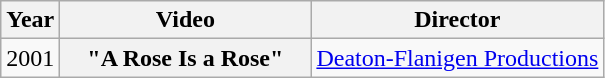<table class="wikitable plainrowheaders">
<tr>
<th>Year</th>
<th style="width:10em;">Video</th>
<th>Director</th>
</tr>
<tr>
<td>2001</td>
<th scope="row">"A Rose Is a Rose"</th>
<td><a href='#'>Deaton-Flanigen Productions</a></td>
</tr>
</table>
